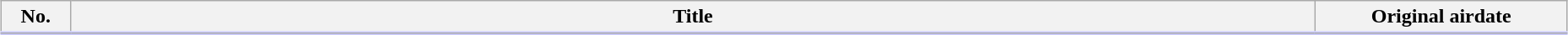<table class="wikitable" style="width:98%; margin:auto; background:#FFF;">
<tr style="border-bottom: 3px solid #CCF;">
<th style="width:3em;">No.</th>
<th>Title</th>
<th style="width:12em;">Original airdate</th>
</tr>
<tr>
</tr>
</table>
